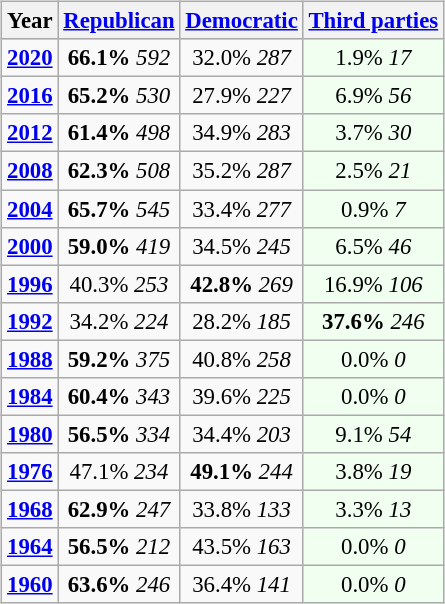<table class="wikitable" style="float:right; font-size:95%;">
<tr bgcolor=lightgrey>
<th>Year</th>
<th><a href='#'>Republican</a></th>
<th><a href='#'>Democratic</a></th>
<th><a href='#'>Third parties</a></th>
</tr>
<tr>
<td style="text-align:center;" ><strong><a href='#'>2020</a></strong></td>
<td style="text-align:center;" ><strong>66.1%</strong> <em>592</em></td>
<td style="text-align:center;" >32.0% <em>287</em></td>
<td style="text-align:center; background:honeyDew;">1.9% <em>17</em></td>
</tr>
<tr>
<td style="text-align:center;" ><strong><a href='#'>2016</a></strong></td>
<td style="text-align:center;" ><strong>65.2%</strong> <em>530</em></td>
<td style="text-align:center;" >27.9% <em>227</em></td>
<td style="text-align:center; background:honeyDew;">6.9% <em>56</em></td>
</tr>
<tr>
<td style="text-align:center;" ><strong><a href='#'>2012</a></strong></td>
<td style="text-align:center;" ><strong>61.4%</strong> <em>498</em></td>
<td style="text-align:center;" >34.9% <em>283</em></td>
<td style="text-align:center; background:honeyDew;">3.7% <em>30</em></td>
</tr>
<tr>
<td style="text-align:center;" ><strong><a href='#'>2008</a></strong></td>
<td style="text-align:center;" ><strong>62.3%</strong> <em>508</em></td>
<td style="text-align:center;" >35.2% <em>287</em></td>
<td style="text-align:center; background:honeyDew;">2.5% <em>21</em></td>
</tr>
<tr>
<td style="text-align:center;" ><strong><a href='#'>2004</a></strong></td>
<td style="text-align:center;" ><strong>65.7%</strong> <em>545</em></td>
<td style="text-align:center;" >33.4% <em>277</em></td>
<td style="text-align:center; background:honeyDew;">0.9% <em>7</em></td>
</tr>
<tr>
<td style="text-align:center;" ><strong><a href='#'>2000</a></strong></td>
<td style="text-align:center;" ><strong>59.0%</strong> <em>419</em></td>
<td style="text-align:center;" >34.5% <em>245</em></td>
<td style="text-align:center; background:honeyDew;">6.5% <em>46</em></td>
</tr>
<tr>
<td style="text-align:center;" ><strong><a href='#'>1996</a></strong></td>
<td style="text-align:center;" >40.3% <em>253</em></td>
<td style="text-align:center;" ><strong>42.8%</strong> <em>269</em></td>
<td style="text-align:center; background:honeyDew;">16.9% <em>106</em></td>
</tr>
<tr>
<td style="text-align:center;" ><strong><a href='#'>1992</a></strong></td>
<td style="text-align:center;" >34.2% <em>224</em></td>
<td style="text-align:center;" >28.2% <em>185</em></td>
<td style="text-align:center; background:honeyDew;"><strong>37.6%</strong> <em>246</em></td>
</tr>
<tr>
<td style="text-align:center;" ><strong><a href='#'>1988</a></strong></td>
<td style="text-align:center;" ><strong>59.2%</strong> <em>375</em></td>
<td style="text-align:center;" >40.8% <em>258</em></td>
<td style="text-align:center; background:honeyDew;">0.0% <em>0</em></td>
</tr>
<tr>
<td style="text-align:center;" ><strong><a href='#'>1984</a></strong></td>
<td style="text-align:center;" ><strong>60.4%</strong> <em>343</em></td>
<td style="text-align:center;" >39.6% <em>225</em></td>
<td style="text-align:center; background:honeyDew;">0.0% <em>0</em></td>
</tr>
<tr>
<td style="text-align:center;" ><strong><a href='#'>1980</a></strong></td>
<td style="text-align:center;" ><strong>56.5%</strong> <em>334</em></td>
<td style="text-align:center;" >34.4% <em>203</em></td>
<td style="text-align:center; background:honeyDew;">9.1% <em>54</em></td>
</tr>
<tr>
<td style="text-align:center;" ><strong><a href='#'>1976</a></strong></td>
<td style="text-align:center;" >47.1% <em>234</em></td>
<td style="text-align:center;" ><strong>49.1%</strong> <em>244</em></td>
<td style="text-align:center; background:honeyDew;">3.8% <em>19</em></td>
</tr>
<tr>
<td style="text-align:center;" ><strong><a href='#'>1968</a></strong></td>
<td style="text-align:center;" ><strong>62.9%</strong> <em>247</em></td>
<td style="text-align:center;" >33.8% <em>133</em></td>
<td style="text-align:center; background:honeyDew;">3.3% <em>13</em></td>
</tr>
<tr>
<td style="text-align:center;" ><strong><a href='#'>1964</a></strong></td>
<td style="text-align:center;" ><strong>56.5%</strong> <em>212</em></td>
<td style="text-align:center;" >43.5% <em>163</em></td>
<td style="text-align:center; background:honeyDew;">0.0% <em>0</em></td>
</tr>
<tr>
<td style="text-align:center;" ><strong><a href='#'>1960</a></strong></td>
<td style="text-align:center;" ><strong>63.6%</strong> <em>246</em></td>
<td style="text-align:center;" >36.4% <em>141</em></td>
<td style="text-align:center; background:honeyDew;">0.0% <em>0</em></td>
</tr>
</table>
